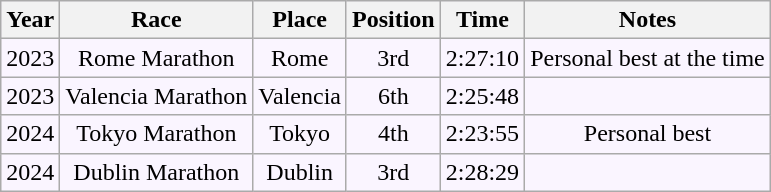<table class="wikitable" style="text-align:center; background:#faf5ff;">
<tr>
<th>Year</th>
<th>Race</th>
<th>Place</th>
<th>Position</th>
<th>Time</th>
<th>Notes</th>
</tr>
<tr>
<td>2023</td>
<td>Rome Marathon</td>
<td>Rome</td>
<td>3rd</td>
<td>2:27:10</td>
<td>Personal best at the time</td>
</tr>
<tr>
<td>2023</td>
<td>Valencia Marathon</td>
<td>Valencia</td>
<td>6th</td>
<td>2:25:48</td>
<td></td>
</tr>
<tr>
<td>2024</td>
<td>Tokyo Marathon</td>
<td>Tokyo</td>
<td>4th</td>
<td>2:23:55</td>
<td>Personal best</td>
</tr>
<tr>
<td>2024</td>
<td>Dublin Marathon</td>
<td>Dublin</td>
<td>3rd</td>
<td>2:28:29</td>
<td></td>
</tr>
</table>
